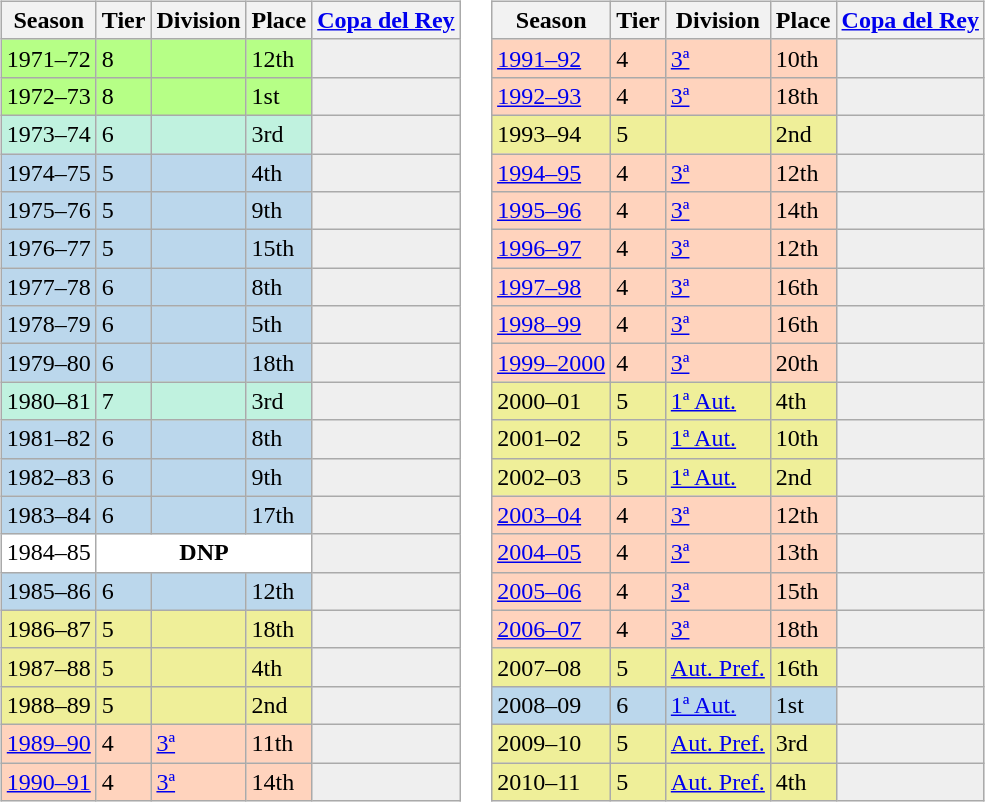<table>
<tr>
<td valign="top" width=0%><br><table class="wikitable">
<tr style="background:#f0f6fa;">
<th>Season</th>
<th>Tier</th>
<th>Division</th>
<th>Place</th>
<th><a href='#'>Copa del Rey</a></th>
</tr>
<tr>
<td style="background:#B6FF86;">1971–72</td>
<td style="background:#B6FF86;">8</td>
<td style="background:#B6FF86;"></td>
<td style="background:#B6FF86;">12th</td>
<th style="background:#efefef;"></th>
</tr>
<tr>
<td style="background:#B6FF86;">1972–73</td>
<td style="background:#B6FF86;">8</td>
<td style="background:#B6FF86;"></td>
<td style="background:#B6FF86;">1st</td>
<th style="background:#efefef;"></th>
</tr>
<tr>
<td style="background:#C0F2DF;">1973–74</td>
<td style="background:#C0F2DF;">6</td>
<td style="background:#C0F2DF;"></td>
<td style="background:#C0F2DF;">3rd</td>
<th style="background:#efefef;"></th>
</tr>
<tr>
<td style="background:#BBD7EC;">1974–75</td>
<td style="background:#BBD7EC;">5</td>
<td style="background:#BBD7EC;"></td>
<td style="background:#BBD7EC;">4th</td>
<th style="background:#efefef;"></th>
</tr>
<tr>
<td style="background:#BBD7EC;">1975–76</td>
<td style="background:#BBD7EC;">5</td>
<td style="background:#BBD7EC;"></td>
<td style="background:#BBD7EC;">9th</td>
<th style="background:#efefef;"></th>
</tr>
<tr>
<td style="background:#BBD7EC;">1976–77</td>
<td style="background:#BBD7EC;">5</td>
<td style="background:#BBD7EC;"></td>
<td style="background:#BBD7EC;">15th</td>
<th style="background:#efefef;"></th>
</tr>
<tr>
<td style="background:#BBD7EC;">1977–78</td>
<td style="background:#BBD7EC;">6</td>
<td style="background:#BBD7EC;"></td>
<td style="background:#BBD7EC;">8th</td>
<th style="background:#efefef;"></th>
</tr>
<tr>
<td style="background:#BBD7EC;">1978–79</td>
<td style="background:#BBD7EC;">6</td>
<td style="background:#BBD7EC;"></td>
<td style="background:#BBD7EC;">5th</td>
<th style="background:#efefef;"></th>
</tr>
<tr>
<td style="background:#BBD7EC;">1979–80</td>
<td style="background:#BBD7EC;">6</td>
<td style="background:#BBD7EC;"></td>
<td style="background:#BBD7EC;">18th</td>
<th style="background:#efefef;"></th>
</tr>
<tr>
<td style="background:#C0F2DF;">1980–81</td>
<td style="background:#C0F2DF;">7</td>
<td style="background:#C0F2DF;"></td>
<td style="background:#C0F2DF;">3rd</td>
<th style="background:#efefef;"></th>
</tr>
<tr>
<td style="background:#BBD7EC;">1981–82</td>
<td style="background:#BBD7EC;">6</td>
<td style="background:#BBD7EC;"></td>
<td style="background:#BBD7EC;">8th</td>
<th style="background:#efefef;"></th>
</tr>
<tr>
<td style="background:#BBD7EC;">1982–83</td>
<td style="background:#BBD7EC;">6</td>
<td style="background:#BBD7EC;"></td>
<td style="background:#BBD7EC;">9th</td>
<th style="background:#efefef;"></th>
</tr>
<tr>
<td style="background:#BBD7EC;">1983–84</td>
<td style="background:#BBD7EC;">6</td>
<td style="background:#BBD7EC;"></td>
<td style="background:#BBD7EC;">17th</td>
<th style="background:#efefef;"></th>
</tr>
<tr>
<td style="background:#FFFFFF;">1984–85</td>
<th style="background:#FFFFFF;" colspan="3">DNP</th>
<th style="background:#efefef;"></th>
</tr>
<tr>
<td style="background:#BBD7EC;">1985–86</td>
<td style="background:#BBD7EC;">6</td>
<td style="background:#BBD7EC;"></td>
<td style="background:#BBD7EC;">12th</td>
<th style="background:#efefef;"></th>
</tr>
<tr>
<td style="background:#EFEF99;">1986–87</td>
<td style="background:#EFEF99;">5</td>
<td style="background:#EFEF99;"></td>
<td style="background:#EFEF99;">18th</td>
<th style="background:#efefef;"></th>
</tr>
<tr>
<td style="background:#EFEF99;">1987–88</td>
<td style="background:#EFEF99;">5</td>
<td style="background:#EFEF99;"></td>
<td style="background:#EFEF99;">4th</td>
<th style="background:#efefef;"></th>
</tr>
<tr>
<td style="background:#EFEF99;">1988–89</td>
<td style="background:#EFEF99;">5</td>
<td style="background:#EFEF99;"></td>
<td style="background:#EFEF99;">2nd</td>
<th style="background:#efefef;"></th>
</tr>
<tr>
<td style="background:#FFD3BD;"><a href='#'>1989–90</a></td>
<td style="background:#FFD3BD;">4</td>
<td style="background:#FFD3BD;"><a href='#'>3ª</a></td>
<td style="background:#FFD3BD;">11th</td>
<td style="background:#efefef;"></td>
</tr>
<tr>
<td style="background:#FFD3BD;"><a href='#'>1990–91</a></td>
<td style="background:#FFD3BD;">4</td>
<td style="background:#FFD3BD;"><a href='#'>3ª</a></td>
<td style="background:#FFD3BD;">14th</td>
<td style="background:#efefef;"></td>
</tr>
</table>
</td>
<td valign="top" width=0%><br><table class="wikitable">
<tr style="background:#f0f6fa;">
<th>Season</th>
<th>Tier</th>
<th>Division</th>
<th>Place</th>
<th><a href='#'>Copa del Rey</a></th>
</tr>
<tr>
<td style="background:#FFD3BD;"><a href='#'>1991–92</a></td>
<td style="background:#FFD3BD;">4</td>
<td style="background:#FFD3BD;"><a href='#'>3ª</a></td>
<td style="background:#FFD3BD;">10th</td>
<td style="background:#efefef;"></td>
</tr>
<tr>
<td style="background:#FFD3BD;"><a href='#'>1992–93</a></td>
<td style="background:#FFD3BD;">4</td>
<td style="background:#FFD3BD;"><a href='#'>3ª</a></td>
<td style="background:#FFD3BD;">18th</td>
<td style="background:#efefef;"></td>
</tr>
<tr>
<td style="background:#EFEF99;">1993–94</td>
<td style="background:#EFEF99;">5</td>
<td style="background:#EFEF99;"></td>
<td style="background:#EFEF99;">2nd</td>
<th style="background:#efefef;"></th>
</tr>
<tr>
<td style="background:#FFD3BD;"><a href='#'>1994–95</a></td>
<td style="background:#FFD3BD;">4</td>
<td style="background:#FFD3BD;"><a href='#'>3ª</a></td>
<td style="background:#FFD3BD;">12th</td>
<th style="background:#efefef;"></th>
</tr>
<tr>
<td style="background:#FFD3BD;"><a href='#'>1995–96</a></td>
<td style="background:#FFD3BD;">4</td>
<td style="background:#FFD3BD;"><a href='#'>3ª</a></td>
<td style="background:#FFD3BD;">14th</td>
<th style="background:#efefef;"></th>
</tr>
<tr>
<td style="background:#FFD3BD;"><a href='#'>1996–97</a></td>
<td style="background:#FFD3BD;">4</td>
<td style="background:#FFD3BD;"><a href='#'>3ª</a></td>
<td style="background:#FFD3BD;">12th</td>
<th style="background:#efefef;"></th>
</tr>
<tr>
<td style="background:#FFD3BD;"><a href='#'>1997–98</a></td>
<td style="background:#FFD3BD;">4</td>
<td style="background:#FFD3BD;"><a href='#'>3ª</a></td>
<td style="background:#FFD3BD;">16th</td>
<td style="background:#efefef;"></td>
</tr>
<tr>
<td style="background:#FFD3BD;"><a href='#'>1998–99</a></td>
<td style="background:#FFD3BD;">4</td>
<td style="background:#FFD3BD;"><a href='#'>3ª</a></td>
<td style="background:#FFD3BD;">16th</td>
<td style="background:#efefef;"></td>
</tr>
<tr>
<td style="background:#FFD3BD;"><a href='#'>1999–2000</a></td>
<td style="background:#FFD3BD;">4</td>
<td style="background:#FFD3BD;"><a href='#'>3ª</a></td>
<td style="background:#FFD3BD;">20th</td>
<th style="background:#efefef;"></th>
</tr>
<tr>
<td style="background:#EFEF99;">2000–01</td>
<td style="background:#EFEF99;">5</td>
<td style="background:#EFEF99;"><a href='#'>1ª Aut.</a></td>
<td style="background:#EFEF99;">4th</td>
<th style="background:#efefef;"></th>
</tr>
<tr>
<td style="background:#EFEF99;">2001–02</td>
<td style="background:#EFEF99;">5</td>
<td style="background:#EFEF99;"><a href='#'>1ª Aut.</a></td>
<td style="background:#EFEF99;">10th</td>
<th style="background:#efefef;"></th>
</tr>
<tr>
<td style="background:#EFEF99;">2002–03</td>
<td style="background:#EFEF99;">5</td>
<td style="background:#EFEF99;"><a href='#'>1ª Aut.</a></td>
<td style="background:#EFEF99;">2nd</td>
<th style="background:#efefef;"></th>
</tr>
<tr>
<td style="background:#FFD3BD;"><a href='#'>2003–04</a></td>
<td style="background:#FFD3BD;">4</td>
<td style="background:#FFD3BD;"><a href='#'>3ª</a></td>
<td style="background:#FFD3BD;">12th</td>
<td style="background:#efefef;"></td>
</tr>
<tr>
<td style="background:#FFD3BD;"><a href='#'>2004–05</a></td>
<td style="background:#FFD3BD;">4</td>
<td style="background:#FFD3BD;"><a href='#'>3ª</a></td>
<td style="background:#FFD3BD;">13th</td>
<td style="background:#efefef;"></td>
</tr>
<tr>
<td style="background:#FFD3BD;"><a href='#'>2005–06</a></td>
<td style="background:#FFD3BD;">4</td>
<td style="background:#FFD3BD;"><a href='#'>3ª</a></td>
<td style="background:#FFD3BD;">15th</td>
<th style="background:#efefef;"></th>
</tr>
<tr>
<td style="background:#FFD3BD;"><a href='#'>2006–07</a></td>
<td style="background:#FFD3BD;">4</td>
<td style="background:#FFD3BD;"><a href='#'>3ª</a></td>
<td style="background:#FFD3BD;">18th</td>
<th style="background:#efefef;"></th>
</tr>
<tr>
<td style="background:#EFEF99;">2007–08</td>
<td style="background:#EFEF99;">5</td>
<td style="background:#EFEF99;"><a href='#'>Aut. Pref.</a></td>
<td style="background:#EFEF99;">16th</td>
<th style="background:#efefef;"></th>
</tr>
<tr>
<td style="background:#BBD7EC;">2008–09</td>
<td style="background:#BBD7EC;">6</td>
<td style="background:#BBD7EC;"><a href='#'>1ª Aut.</a></td>
<td style="background:#BBD7EC;">1st</td>
<th style="background:#efefef;"></th>
</tr>
<tr>
<td style="background:#EFEF99;">2009–10</td>
<td style="background:#EFEF99;">5</td>
<td style="background:#EFEF99;"><a href='#'>Aut. Pref.</a></td>
<td style="background:#EFEF99;">3rd</td>
<th style="background:#efefef;"></th>
</tr>
<tr>
<td style="background:#EFEF99;">2010–11</td>
<td style="background:#EFEF99;">5</td>
<td style="background:#EFEF99;"><a href='#'>Aut. Pref.</a></td>
<td style="background:#EFEF99;">4th</td>
<th style="background:#efefef;"></th>
</tr>
</table>
</td>
</tr>
</table>
